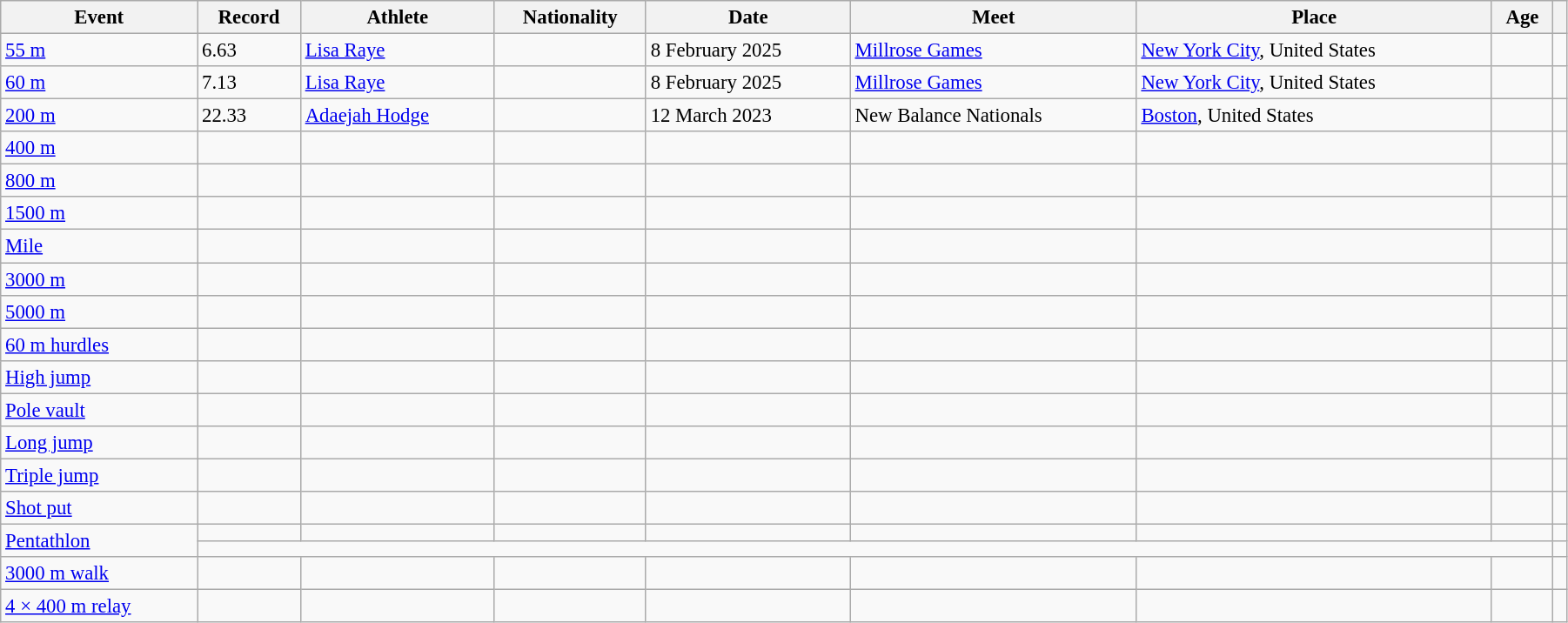<table class=wikitable style="width: 95%; font-size: 95%;">
<tr>
<th>Event</th>
<th>Record</th>
<th>Athlete</th>
<th>Nationality</th>
<th>Date</th>
<th>Meet</th>
<th>Place</th>
<th>Age</th>
<th></th>
</tr>
<tr>
<td><a href='#'>55 m</a></td>
<td>6.63</td>
<td><a href='#'>Lisa Raye</a></td>
<td></td>
<td>8 February 2025</td>
<td><a href='#'>Millrose Games</a></td>
<td><a href='#'>New York City</a>, United States</td>
<td></td>
<td></td>
</tr>
<tr>
<td><a href='#'>60 m</a></td>
<td>7.13</td>
<td><a href='#'>Lisa Raye</a></td>
<td></td>
<td>8 February 2025</td>
<td><a href='#'>Millrose Games</a></td>
<td><a href='#'>New York City</a>, United States</td>
<td></td>
<td></td>
</tr>
<tr>
<td><a href='#'>200 m</a></td>
<td>22.33</td>
<td><a href='#'>Adaejah Hodge</a></td>
<td></td>
<td>12 March 2023</td>
<td>New Balance Nationals</td>
<td><a href='#'>Boston</a>, United States</td>
<td></td>
<td></td>
</tr>
<tr>
<td><a href='#'>400 m</a></td>
<td></td>
<td></td>
<td></td>
<td></td>
<td></td>
<td></td>
<td></td>
<td></td>
</tr>
<tr>
<td><a href='#'>800 m</a></td>
<td></td>
<td></td>
<td></td>
<td></td>
<td></td>
<td></td>
<td></td>
<td></td>
</tr>
<tr>
<td><a href='#'>1500 m</a></td>
<td></td>
<td></td>
<td></td>
<td></td>
<td></td>
<td></td>
<td></td>
<td></td>
</tr>
<tr>
<td><a href='#'>Mile</a></td>
<td></td>
<td></td>
<td></td>
<td></td>
<td></td>
<td></td>
<td></td>
<td></td>
</tr>
<tr>
<td><a href='#'>3000 m</a></td>
<td></td>
<td></td>
<td></td>
<td></td>
<td></td>
<td></td>
<td></td>
<td></td>
</tr>
<tr>
<td><a href='#'>5000 m</a></td>
<td></td>
<td></td>
<td></td>
<td></td>
<td></td>
<td></td>
<td></td>
<td></td>
</tr>
<tr>
<td><a href='#'>60 m hurdles</a></td>
<td></td>
<td></td>
<td></td>
<td></td>
<td></td>
<td></td>
<td></td>
<td></td>
</tr>
<tr>
<td><a href='#'>High jump</a></td>
<td></td>
<td></td>
<td></td>
<td></td>
<td></td>
<td></td>
<td></td>
<td></td>
</tr>
<tr>
<td><a href='#'>Pole vault</a></td>
<td></td>
<td></td>
<td></td>
<td></td>
<td></td>
<td></td>
<td></td>
<td></td>
</tr>
<tr>
<td><a href='#'>Long jump</a></td>
<td></td>
<td></td>
<td></td>
<td></td>
<td></td>
<td></td>
<td></td>
<td></td>
</tr>
<tr>
<td><a href='#'>Triple jump</a></td>
<td></td>
<td></td>
<td></td>
<td></td>
<td></td>
<td></td>
<td></td>
<td></td>
</tr>
<tr>
<td><a href='#'>Shot put</a></td>
<td></td>
<td></td>
<td></td>
<td></td>
<td></td>
<td></td>
<td></td>
<td></td>
</tr>
<tr>
<td rowspan=2><a href='#'>Pentathlon</a></td>
<td></td>
<td></td>
<td></td>
<td></td>
<td></td>
<td></td>
<td></td>
<td></td>
</tr>
<tr>
<td colspan=7></td>
<td></td>
</tr>
<tr>
<td><a href='#'>3000 m walk</a></td>
<td></td>
<td></td>
<td></td>
<td></td>
<td></td>
<td></td>
<td></td>
<td></td>
</tr>
<tr>
<td><a href='#'>4 × 400 m relay</a></td>
<td></td>
<td></td>
<td></td>
<td></td>
<td></td>
<td></td>
<td></td>
<td></td>
</tr>
</table>
